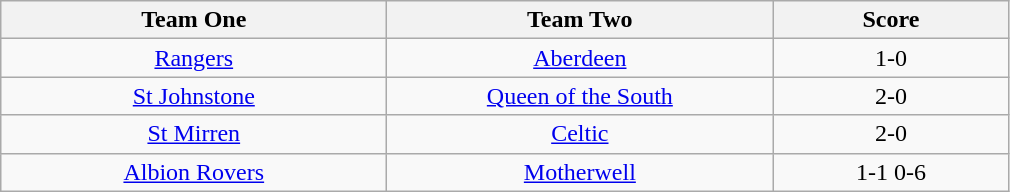<table class="wikitable" style="text-align: center">
<tr>
<th width=250>Team One</th>
<th width=250>Team Two</th>
<th width=150>Score</th>
</tr>
<tr>
<td><a href='#'>Rangers</a></td>
<td><a href='#'>Aberdeen</a></td>
<td>1-0</td>
</tr>
<tr>
<td><a href='#'>St Johnstone</a></td>
<td><a href='#'>Queen of the South</a></td>
<td>2-0</td>
</tr>
<tr>
<td><a href='#'>St Mirren</a></td>
<td><a href='#'>Celtic</a></td>
<td>2-0</td>
</tr>
<tr>
<td><a href='#'>Albion Rovers</a></td>
<td><a href='#'>Motherwell</a></td>
<td>1-1 0-6</td>
</tr>
</table>
